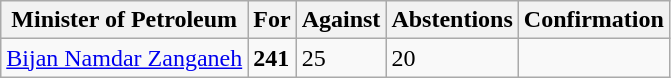<table class="wikitable">
<tr>
<th>Minister of Petroleum</th>
<th>For</th>
<th>Against</th>
<th>Abstentions</th>
<th>Confirmation</th>
</tr>
<tr>
<td><a href='#'>Bijan Namdar Zanganeh</a></td>
<td><strong>241</strong></td>
<td>25</td>
<td>20</td>
<td></td>
</tr>
</table>
